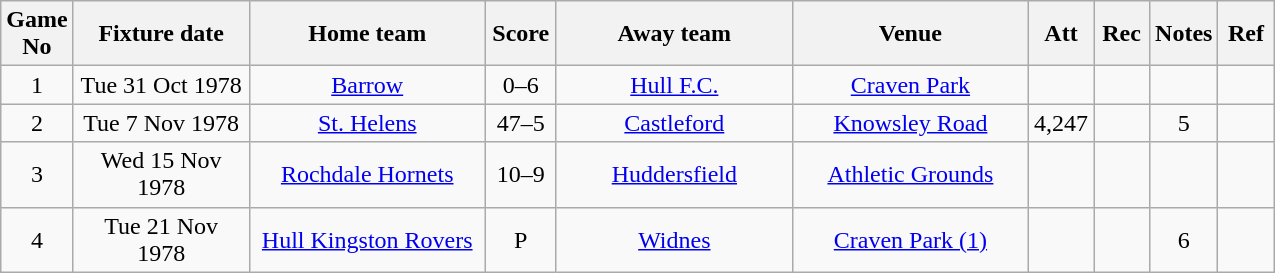<table class="wikitable" style="text-align:center;">
<tr>
<th width=20 abbr="No">Game No</th>
<th width=110 abbr="Date">Fixture date</th>
<th width=150 abbr="Home team">Home team</th>
<th width=40 abbr="Score">Score</th>
<th width=150 abbr="Away team">Away team</th>
<th width=150 abbr="Venue">Venue</th>
<th width=30 abbr="Att">Att</th>
<th width=30 abbr="Rec">Rec</th>
<th width=20 abbr="Notes">Notes</th>
<th width=30 abbr="Ref">Ref</th>
</tr>
<tr>
<td>1</td>
<td>Tue 31 Oct 1978</td>
<td><a href='#'>Barrow</a></td>
<td>0–6</td>
<td><a href='#'>Hull F.C.</a></td>
<td><a href='#'>Craven Park</a></td>
<td></td>
<td></td>
<td></td>
<td></td>
</tr>
<tr>
<td>2</td>
<td>Tue 7 Nov 1978</td>
<td><a href='#'>St. Helens</a></td>
<td>47–5</td>
<td><a href='#'>Castleford</a></td>
<td><a href='#'>Knowsley Road</a></td>
<td>4,247</td>
<td></td>
<td>5</td>
<td></td>
</tr>
<tr>
<td>3</td>
<td>Wed 15 Nov 1978</td>
<td><a href='#'>Rochdale Hornets</a></td>
<td>10–9</td>
<td><a href='#'>Huddersfield</a></td>
<td><a href='#'>Athletic Grounds</a></td>
<td></td>
<td></td>
<td></td>
<td></td>
</tr>
<tr>
<td>4</td>
<td>Tue 21 Nov 1978</td>
<td><a href='#'>Hull Kingston Rovers</a></td>
<td>P</td>
<td><a href='#'>Widnes</a></td>
<td><a href='#'>Craven Park (1)</a></td>
<td></td>
<td></td>
<td>6</td>
<td></td>
</tr>
</table>
